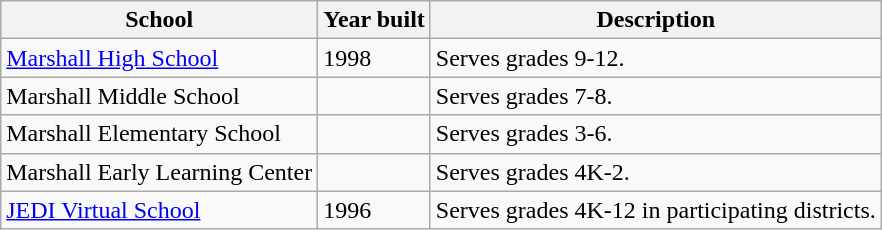<table class="wikitable">
<tr>
<th>School</th>
<th>Year built</th>
<th>Description</th>
</tr>
<tr>
<td><a href='#'>Marshall High School</a></td>
<td>1998</td>
<td>Serves grades 9-12.</td>
</tr>
<tr>
<td>Marshall Middle School</td>
<td></td>
<td>Serves grades 7-8.</td>
</tr>
<tr>
<td>Marshall Elementary School</td>
<td></td>
<td>Serves grades 3-6.</td>
</tr>
<tr>
<td>Marshall Early Learning Center</td>
<td></td>
<td>Serves grades 4K-2.</td>
</tr>
<tr>
<td><a href='#'>JEDI Virtual School</a></td>
<td>1996</td>
<td>Serves grades 4K-12 in participating districts.</td>
</tr>
</table>
